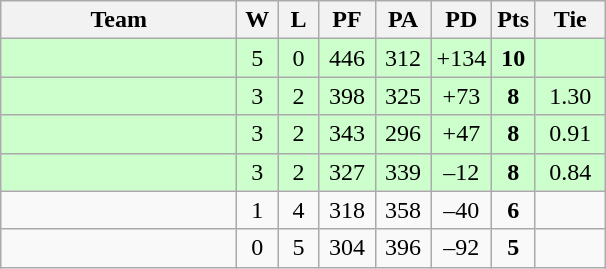<table class=wikitable style="text-align:center">
<tr>
<th width=150>Team</th>
<th width=20>W</th>
<th width=20>L</th>
<th width=30>PF</th>
<th width=30>PA</th>
<th width=30>PD</th>
<th width=20>Pts</th>
<th width=40>Tie</th>
</tr>
<tr bgcolor="#ccffcc">
<td align=left></td>
<td>5</td>
<td>0</td>
<td>446</td>
<td>312</td>
<td>+134</td>
<td><strong>10</strong></td>
<td></td>
</tr>
<tr bgcolor="#ccffcc">
<td align=left></td>
<td>3</td>
<td>2</td>
<td>398</td>
<td>325</td>
<td>+73</td>
<td><strong>8</strong></td>
<td>1.30</td>
</tr>
<tr bgcolor="#ccffcc">
<td align=left></td>
<td>3</td>
<td>2</td>
<td>343</td>
<td>296</td>
<td>+47</td>
<td><strong>8</strong></td>
<td>0.91</td>
</tr>
<tr bgcolor="#ccffcc">
<td align=left></td>
<td>3</td>
<td>2</td>
<td>327</td>
<td>339</td>
<td>–12</td>
<td><strong>8</strong></td>
<td>0.84</td>
</tr>
<tr>
<td align=left></td>
<td>1</td>
<td>4</td>
<td>318</td>
<td>358</td>
<td>–40</td>
<td><strong>6</strong></td>
<td></td>
</tr>
<tr>
<td align=left></td>
<td>0</td>
<td>5</td>
<td>304</td>
<td>396</td>
<td>–92</td>
<td><strong>5</strong></td>
<td></td>
</tr>
</table>
